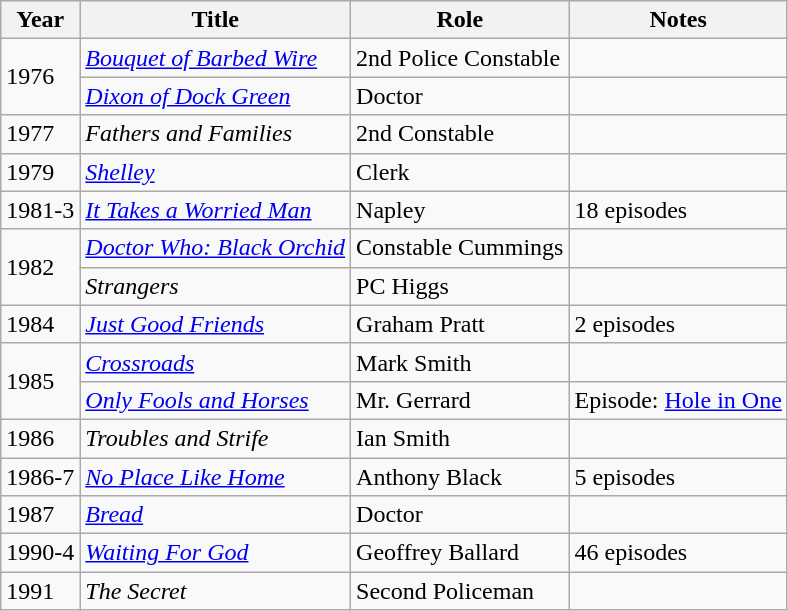<table class="wikitable">
<tr>
<th>Year</th>
<th>Title</th>
<th>Role</th>
<th>Notes</th>
</tr>
<tr>
<td rowspan="2">1976</td>
<td><em><a href='#'>Bouquet of Barbed Wire</a></em></td>
<td>2nd Police Constable</td>
<td></td>
</tr>
<tr>
<td><em><a href='#'>Dixon of Dock Green</a></em></td>
<td>Doctor</td>
<td></td>
</tr>
<tr>
<td>1977</td>
<td><em>Fathers and Families</em></td>
<td>2nd Constable</td>
<td></td>
</tr>
<tr>
<td>1979</td>
<td><em><a href='#'>Shelley</a></em></td>
<td>Clerk</td>
<td></td>
</tr>
<tr>
<td>1981-3</td>
<td><em><a href='#'>It Takes a Worried Man</a></em></td>
<td>Napley</td>
<td>18 episodes</td>
</tr>
<tr>
<td rowspan="2">1982</td>
<td><a href='#'><em>Doctor Who: Black Orchid</em></a></td>
<td>Constable Cummings</td>
<td></td>
</tr>
<tr>
<td><em>Strangers</em></td>
<td>PC Higgs</td>
<td></td>
</tr>
<tr>
<td>1984</td>
<td><em><a href='#'>Just Good Friends</a></em></td>
<td>Graham Pratt</td>
<td>2 episodes</td>
</tr>
<tr>
<td rowspan="2">1985</td>
<td><em><a href='#'>Crossroads</a></em></td>
<td>Mark Smith</td>
<td></td>
</tr>
<tr>
<td><em><a href='#'>Only Fools and Horses</a></em></td>
<td>Mr. Gerrard</td>
<td>Episode: <a href='#'>Hole in One</a></td>
</tr>
<tr>
<td>1986</td>
<td><em>Troubles and Strife</em></td>
<td>Ian Smith</td>
<td></td>
</tr>
<tr>
<td>1986-7</td>
<td><em><a href='#'>No Place Like Home</a></em></td>
<td>Anthony Black</td>
<td>5 episodes</td>
</tr>
<tr>
<td>1987</td>
<td><em><a href='#'>Bread</a></em></td>
<td>Doctor</td>
<td></td>
</tr>
<tr>
<td>1990-4</td>
<td><a href='#'><em>Waiting For God</em></a></td>
<td>Geoffrey Ballard</td>
<td>46 episodes</td>
</tr>
<tr>
<td>1991</td>
<td><em>The Secret</em></td>
<td>Second Policeman</td>
<td></td>
</tr>
</table>
